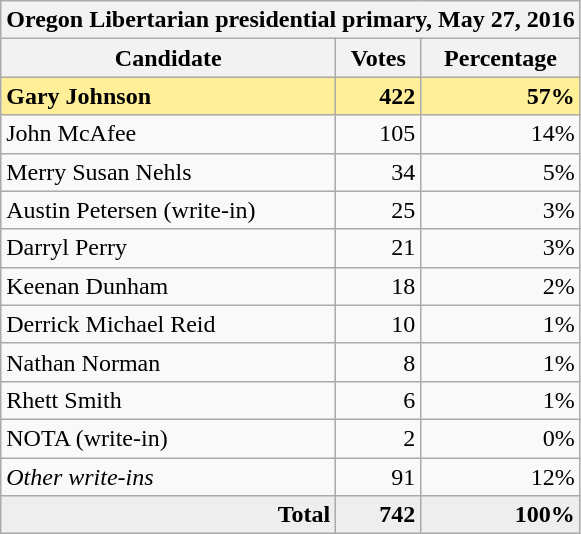<table class="wikitable" style="text-align:right;">
<tr>
<th colspan="3">Oregon Libertarian presidential primary, May 27, 2016</th>
</tr>
<tr>
<th>Candidate</th>
<th>Votes</th>
<th>Percentage</th>
</tr>
<tr style="background:#ffef99;">
<td style="text-align:left;"><strong>Gary Johnson</strong></td>
<td><strong>422</strong></td>
<td><strong>57%</strong></td>
</tr>
<tr>
<td style="text-align:left;">John McAfee</td>
<td>105</td>
<td>14%</td>
</tr>
<tr>
<td style="text-align:left;">Merry Susan Nehls</td>
<td>34</td>
<td>5%</td>
</tr>
<tr>
<td style="text-align:left;">Austin Petersen (write-in)</td>
<td>25</td>
<td>3%</td>
</tr>
<tr>
<td style="text-align:left;">Darryl Perry</td>
<td>21</td>
<td>3%</td>
</tr>
<tr>
<td style="text-align:left;">Keenan Dunham</td>
<td>18</td>
<td>2%</td>
</tr>
<tr>
<td style="text-align:left;">Derrick Michael Reid</td>
<td>10</td>
<td>1%</td>
</tr>
<tr>
<td style="text-align:left;">Nathan Norman</td>
<td>8</td>
<td>1%</td>
</tr>
<tr>
<td style="text-align:left;">Rhett Smith</td>
<td>6</td>
<td>1%</td>
</tr>
<tr>
<td style="text-align:left;">NOTA (write-in)</td>
<td>2</td>
<td>0%</td>
</tr>
<tr>
<td style="text-align:left;"><em>Other write-ins</em></td>
<td>91</td>
<td>12%</td>
</tr>
<tr style="background:#eee;">
<td style="margin-right:0.50px"><strong>Total</strong></td>
<td style="margin-right:0.50px"><strong>742</strong></td>
<td style="margin-right:0.50px"><strong>100%</strong></td>
</tr>
</table>
